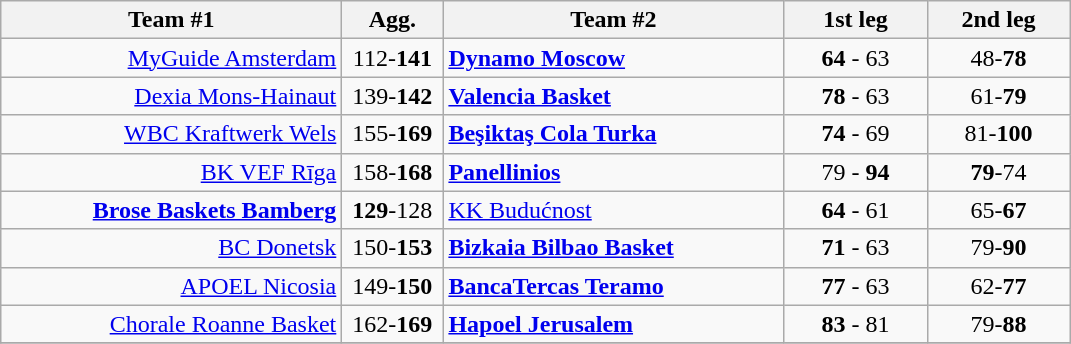<table class=wikitable style="text-align:center">
<tr>
<th width=220>Team #1</th>
<th width=60>Agg.</th>
<th width=220>Team #2</th>
<th width=88>1st leg</th>
<th width=88>2nd leg</th>
</tr>
<tr>
<td align=right><a href='#'>MyGuide Amsterdam</a> </td>
<td>112-<strong>141</strong></td>
<td align=left> <strong><a href='#'>Dynamo Moscow</a></strong></td>
<td><strong>64</strong> - 63</td>
<td>48-<strong>78</strong></td>
</tr>
<tr>
<td align=right><a href='#'>Dexia Mons-Hainaut</a> </td>
<td>139-<strong>142</strong></td>
<td align=left> <strong><a href='#'>Valencia Basket</a></strong></td>
<td><strong>78</strong> - 63</td>
<td>61-<strong>79</strong></td>
</tr>
<tr>
<td align=right><a href='#'>WBC Kraftwerk Wels</a> </td>
<td>155-<strong>169</strong></td>
<td align=left> <strong><a href='#'>Beşiktaş Cola Turka</a></strong></td>
<td><strong>74</strong> - 69</td>
<td>81-<strong>100</strong></td>
</tr>
<tr>
<td align=right><a href='#'>BK VEF Rīga</a> </td>
<td>158-<strong>168</strong></td>
<td align=left> <strong><a href='#'>Panellinios</a></strong></td>
<td>79 - <strong>94</strong></td>
<td><strong>79</strong>-74</td>
</tr>
<tr>
<td align=right><strong><a href='#'>Brose Baskets Bamberg</a></strong>  </td>
<td><strong>129</strong>-128</td>
<td align=left> <a href='#'>KK Budućnost</a></td>
<td><strong>64</strong> - 61</td>
<td>65-<strong>67</strong></td>
</tr>
<tr>
<td align=right><a href='#'>BC Donetsk</a>  </td>
<td>150-<strong>153</strong></td>
<td align=left> <strong><a href='#'>Bizkaia Bilbao Basket</a></strong></td>
<td><strong>71</strong> - 63</td>
<td>79-<strong>90</strong></td>
</tr>
<tr>
<td align=right><a href='#'>APOEL Nicosia</a> </td>
<td>149-<strong>150</strong></td>
<td align=left> <strong><a href='#'>BancaTercas Teramo</a></strong></td>
<td><strong>77</strong> - 63</td>
<td>62-<strong>77</strong></td>
</tr>
<tr>
<td align=right><a href='#'>Chorale Roanne Basket</a> </td>
<td>162-<strong>169</strong></td>
<td align=left> <strong><a href='#'>Hapoel Jerusalem</a></strong></td>
<td><strong>83</strong> - 81</td>
<td>79-<strong>88</strong></td>
</tr>
<tr>
</tr>
</table>
